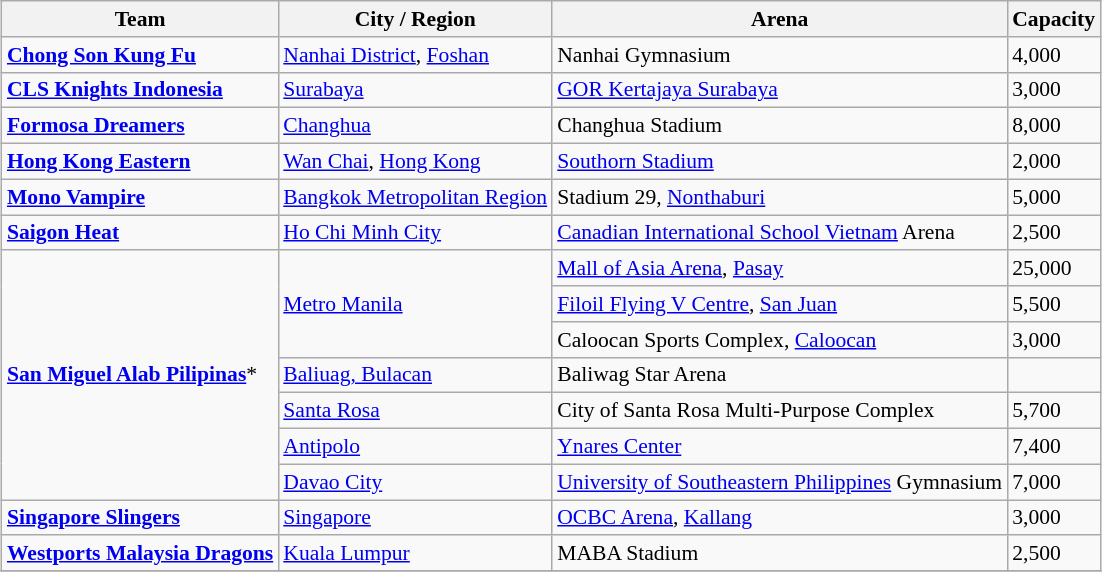<table class="wikitable" style="margin-left: auto; margin-right: auto; background: #f9f9f9; border: 1px #aaa solid; border-collapse: collapse; font-size: 90%; text-align:left">
<tr>
<th>Team</th>
<th>City / Region</th>
<th>Arena</th>
<th>Capacity</th>
</tr>
<tr>
<td> <strong><a href='#'>Chong Son Kung Fu</a></strong></td>
<td><a href='#'>Nanhai District</a>, <a href='#'>Foshan</a></td>
<td>Nanhai Gymnasium</td>
<td>4,000</td>
</tr>
<tr>
<td> <strong><a href='#'>CLS Knights Indonesia</a></strong></td>
<td><a href='#'>Surabaya</a></td>
<td><a href='#'>GOR Kertajaya Surabaya</a></td>
<td>3,000</td>
</tr>
<tr>
<td> <strong><a href='#'>Formosa Dreamers</a></strong></td>
<td><a href='#'>Changhua</a></td>
<td>Changhua Stadium</td>
<td>8,000</td>
</tr>
<tr>
<td> <strong><a href='#'>Hong Kong Eastern</a></strong></td>
<td><a href='#'>Wan Chai</a>, <a href='#'>Hong Kong</a></td>
<td><a href='#'>Southorn Stadium</a></td>
<td>2,000</td>
</tr>
<tr>
<td> <strong><a href='#'>Mono Vampire</a></strong></td>
<td><a href='#'>Bangkok Metropolitan Region</a></td>
<td>Stadium 29, <a href='#'>Nonthaburi</a></td>
<td>5,000</td>
</tr>
<tr>
<td> <strong><a href='#'>Saigon Heat</a></strong></td>
<td><a href='#'>Ho Chi Minh City</a></td>
<td><a href='#'>Canadian International School Vietnam</a> Arena</td>
<td>2,500</td>
</tr>
<tr>
<td rowspan=7> <strong><a href='#'>San Miguel Alab Pilipinas</a></strong>*</td>
<td rowspan=3}><a href='#'>Metro Manila</a></td>
<td><a href='#'>Mall of Asia Arena</a>, <a href='#'>Pasay</a></td>
<td>25,000</td>
</tr>
<tr>
<td><a href='#'>Filoil Flying V Centre</a>, <a href='#'>San Juan</a></td>
<td>5,500</td>
</tr>
<tr>
<td>Caloocan Sports Complex, <a href='#'>Caloocan</a></td>
<td>3,000</td>
</tr>
<tr>
<td><a href='#'>Baliuag, Bulacan</a></td>
<td>Baliwag Star Arena</td>
<td></td>
</tr>
<tr>
<td><a href='#'>Santa Rosa</a></td>
<td>City of Santa Rosa Multi-Purpose Complex</td>
<td>5,700</td>
</tr>
<tr>
<td><a href='#'>Antipolo</a></td>
<td><a href='#'>Ynares Center</a></td>
<td>7,400</td>
</tr>
<tr>
<td><a href='#'>Davao City</a></td>
<td><a href='#'>University of Southeastern Philippines</a> Gymnasium</td>
<td>7,000</td>
</tr>
<tr>
<td> <strong> <a href='#'>Singapore Slingers</a></strong></td>
<td><a href='#'>Singapore</a></td>
<td><a href='#'>OCBC Arena</a>, <a href='#'>Kallang</a></td>
<td>3,000</td>
</tr>
<tr>
<td> <strong><a href='#'>Westports Malaysia Dragons</a></strong></td>
<td><a href='#'>Kuala Lumpur</a></td>
<td>MABA Stadium</td>
<td>2,500</td>
</tr>
<tr>
</tr>
</table>
